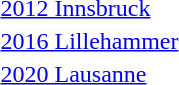<table>
<tr>
<td><a href='#'>2012 Innsbruck</a><br></td>
<td></td>
<td></td>
<td></td>
</tr>
<tr>
<td><a href='#'>2016 Lillehammer</a><br></td>
<td></td>
<td></td>
<td></td>
</tr>
<tr>
<td><a href='#'>2020 Lausanne</a><br></td>
<td></td>
<td></td>
<td></td>
</tr>
</table>
